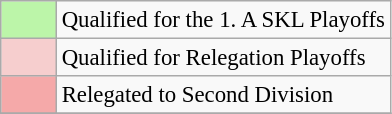<table class="wikitable" style="font-size:95%;">
<tr>
<td style="background:#BCF5A9;" width=30></td>
<td>Qualified for the 1. A SKL Playoffs</td>
</tr>
<tr>
<td bgcolor=F6CECE></td>
<td>Qualified for Relegation Playoffs</td>
</tr>
<tr>
<td bgcolor=F5A9A9></td>
<td>Relegated to Second Division</td>
</tr>
<tr>
</tr>
</table>
